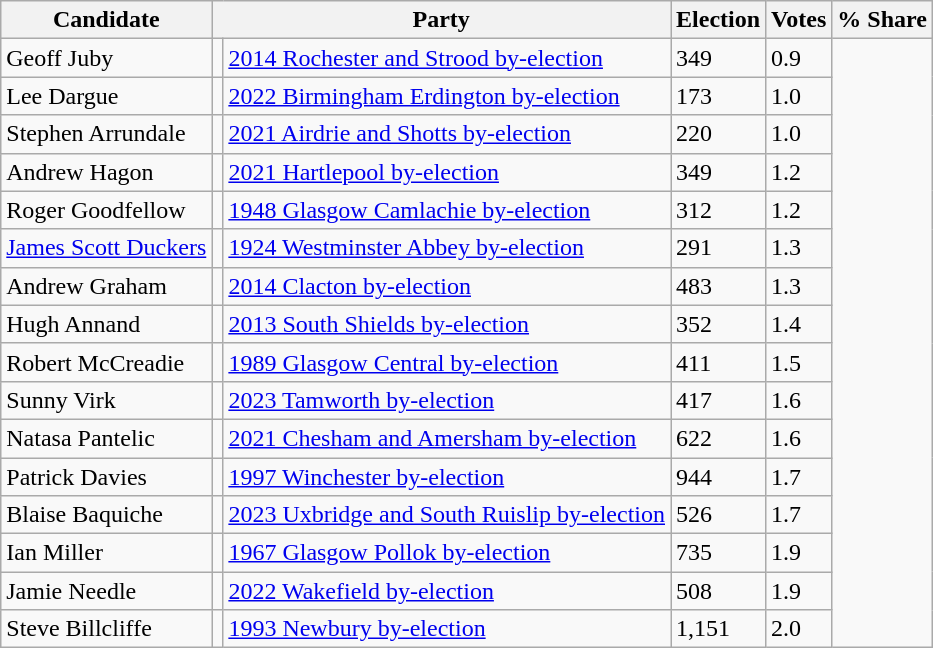<table class="wikitable sortable">
<tr>
<th>Candidate</th>
<th colspan=2>Party</th>
<th>Election</th>
<th>Votes</th>
<th>% Share</th>
</tr>
<tr>
<td>Geoff Juby</td>
<td></td>
<td><a href='#'>2014 Rochester and Strood by-election</a></td>
<td>349</td>
<td>0.9</td>
</tr>
<tr>
<td>Lee Dargue</td>
<td></td>
<td><a href='#'>2022 Birmingham Erdington by-election</a></td>
<td>173</td>
<td>1.0</td>
</tr>
<tr>
<td>Stephen Arrundale</td>
<td></td>
<td><a href='#'>2021 Airdrie and Shotts by-election</a></td>
<td>220</td>
<td>1.0</td>
</tr>
<tr>
<td>Andrew Hagon</td>
<td></td>
<td><a href='#'>2021 Hartlepool by-election</a></td>
<td>349</td>
<td>1.2</td>
</tr>
<tr>
<td>Roger Goodfellow</td>
<td></td>
<td><a href='#'>1948 Glasgow Camlachie by-election</a></td>
<td>312</td>
<td>1.2</td>
</tr>
<tr>
<td><a href='#'>James Scott Duckers</a></td>
<td></td>
<td><a href='#'>1924 Westminster Abbey by-election</a></td>
<td>291</td>
<td>1.3</td>
</tr>
<tr>
<td>Andrew Graham</td>
<td></td>
<td><a href='#'>2014 Clacton by-election</a></td>
<td>483</td>
<td>1.3</td>
</tr>
<tr>
<td>Hugh Annand</td>
<td></td>
<td><a href='#'>2013 South Shields by-election</a></td>
<td>352</td>
<td>1.4</td>
</tr>
<tr>
<td>Robert McCreadie</td>
<td></td>
<td><a href='#'>1989 Glasgow Central by-election</a></td>
<td>411</td>
<td>1.5</td>
</tr>
<tr>
<td>Sunny Virk</td>
<td></td>
<td><a href='#'>2023 Tamworth by-election</a></td>
<td>417</td>
<td>1.6</td>
</tr>
<tr>
<td>Natasa Pantelic</td>
<td></td>
<td><a href='#'>2021 Chesham and Amersham by-election</a></td>
<td>622</td>
<td>1.6</td>
</tr>
<tr>
<td>Patrick Davies</td>
<td></td>
<td><a href='#'>1997 Winchester by-election</a></td>
<td>944</td>
<td>1.7</td>
</tr>
<tr>
<td>Blaise Baquiche</td>
<td></td>
<td><a href='#'>2023 Uxbridge and South Ruislip by-election</a></td>
<td>526</td>
<td>1.7</td>
</tr>
<tr>
<td>Ian Miller</td>
<td></td>
<td><a href='#'>1967 Glasgow Pollok by-election</a></td>
<td>735</td>
<td>1.9</td>
</tr>
<tr>
<td>Jamie Needle</td>
<td></td>
<td><a href='#'>2022 Wakefield by-election</a></td>
<td>508</td>
<td>1.9</td>
</tr>
<tr>
<td>Steve Billcliffe</td>
<td></td>
<td><a href='#'>1993 Newbury by-election</a></td>
<td>1,151</td>
<td>2.0</td>
</tr>
</table>
